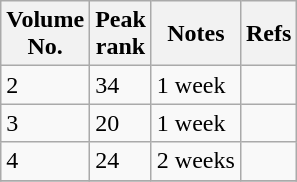<table class="wikitable">
<tr>
<th>Volume<br>No.</th>
<th>Peak<br>rank</th>
<th>Notes</th>
<th>Refs</th>
</tr>
<tr>
<td>2</td>
<td>34</td>
<td>1 week</td>
<td></td>
</tr>
<tr>
<td>3</td>
<td>20</td>
<td>1 week</td>
<td></td>
</tr>
<tr>
<td>4</td>
<td>24</td>
<td>2 weeks</td>
<td></td>
</tr>
<tr>
</tr>
</table>
